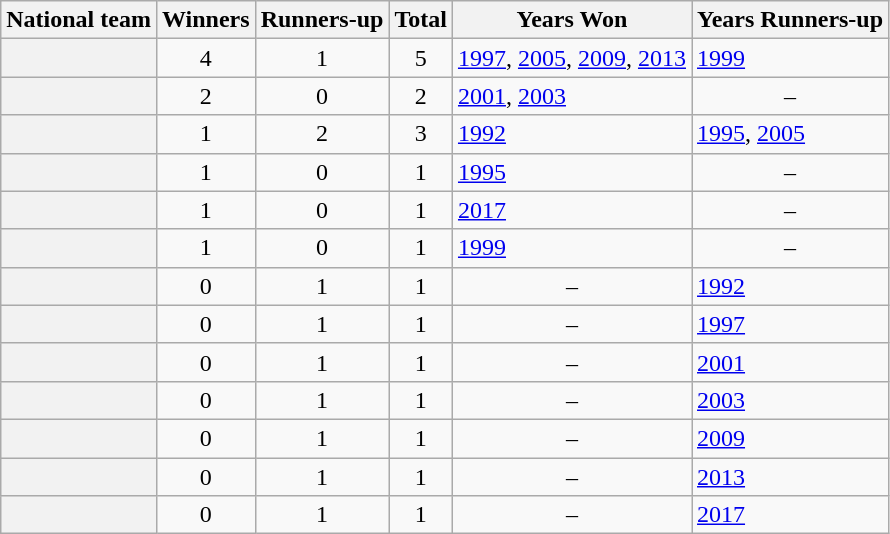<table class="wikitable plainrowheaders sortable">
<tr>
<th scope=col>National team</th>
<th scope=col>Winners</th>
<th scope=col>Runners-up</th>
<th scope=col>Total</th>
<th scope=col class="unsortable">Years Won</th>
<th scope=col class="unsortable">Years Runners-up</th>
</tr>
<tr>
<th scope=row></th>
<td align=center>4</td>
<td align=center>1</td>
<td align=center>5</td>
<td><a href='#'>1997</a>, <a href='#'>2005</a>, <a href='#'>2009</a>, <a href='#'>2013</a></td>
<td><a href='#'>1999</a></td>
</tr>
<tr>
<th scope=row></th>
<td align=center>2</td>
<td align=center>0</td>
<td align=center>2</td>
<td><a href='#'>2001</a>, <a href='#'>2003</a></td>
<td align=center>–</td>
</tr>
<tr>
<th scope=row></th>
<td align=center>1</td>
<td align=center>2</td>
<td align=center>3</td>
<td><a href='#'>1992</a></td>
<td><a href='#'>1995</a>, <a href='#'>2005</a></td>
</tr>
<tr>
<th scope=row></th>
<td align=center>1</td>
<td align=center>0</td>
<td align=center>1</td>
<td><a href='#'>1995</a></td>
<td align=center>–</td>
</tr>
<tr>
<th scope=row></th>
<td align=center>1</td>
<td align=center>0</td>
<td align=center>1</td>
<td><a href='#'>2017</a></td>
<td align=center>–</td>
</tr>
<tr>
<th scope=row></th>
<td align=center>1</td>
<td align=center>0</td>
<td align=center>1</td>
<td><a href='#'>1999</a></td>
<td align=center>–</td>
</tr>
<tr>
<th scope=row></th>
<td align=center>0</td>
<td align=center>1</td>
<td align=center>1</td>
<td align=center>–</td>
<td><a href='#'>1992</a></td>
</tr>
<tr>
<th scope=row></th>
<td align=center>0</td>
<td align=center>1</td>
<td align=center>1</td>
<td align=center>–</td>
<td><a href='#'>1997</a></td>
</tr>
<tr>
<th scope=row></th>
<td align=center>0</td>
<td align=center>1</td>
<td align=center>1</td>
<td align=center>–</td>
<td><a href='#'>2001</a></td>
</tr>
<tr>
<th scope=row></th>
<td align=center>0</td>
<td align=center>1</td>
<td align=center>1</td>
<td align=center>–</td>
<td><a href='#'>2003</a></td>
</tr>
<tr>
<th scope=row></th>
<td align=center>0</td>
<td align=center>1</td>
<td align=center>1</td>
<td align=center>–</td>
<td><a href='#'>2009</a></td>
</tr>
<tr>
<th scope=row></th>
<td align=center>0</td>
<td align=center>1</td>
<td align=center>1</td>
<td align=center>–</td>
<td><a href='#'>2013</a></td>
</tr>
<tr>
<th scope=row></th>
<td align=center>0</td>
<td align=center>1</td>
<td align=center>1</td>
<td align=center>–</td>
<td><a href='#'>2017</a></td>
</tr>
</table>
